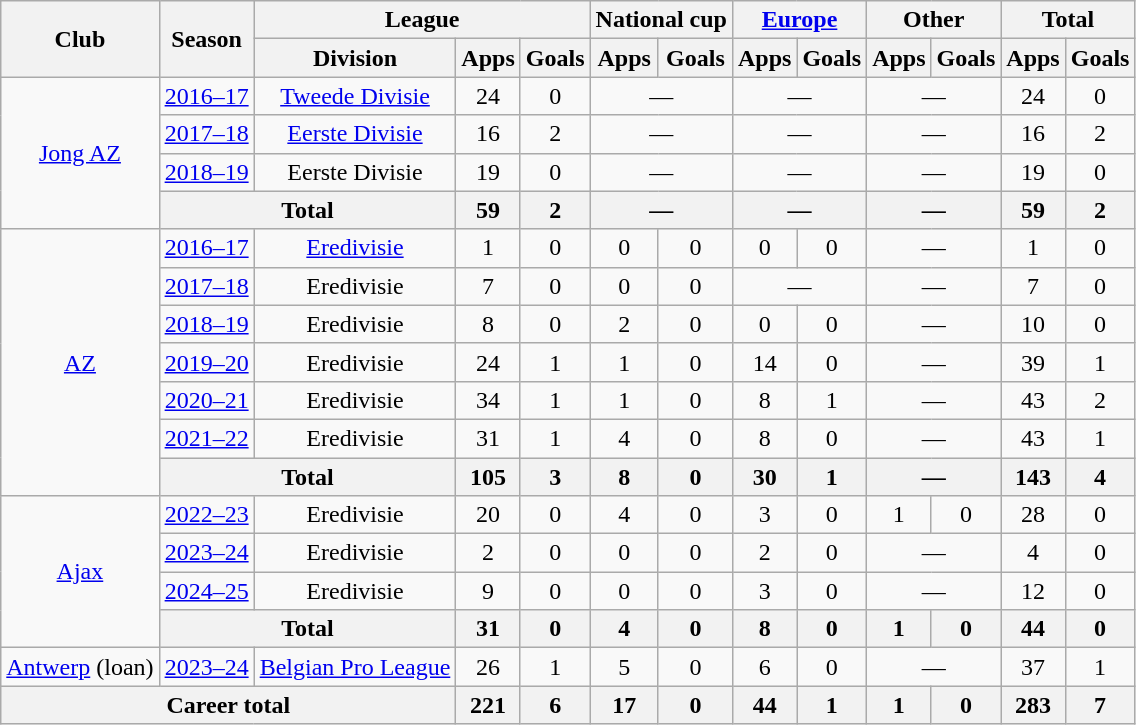<table class="wikitable" style="text-align:center">
<tr>
<th rowspan="2">Club</th>
<th rowspan="2">Season</th>
<th colspan="3">League</th>
<th colspan="2">National cup</th>
<th colspan="2"><a href='#'>Europe</a></th>
<th colspan="2">Other</th>
<th colspan="2">Total</th>
</tr>
<tr>
<th>Division</th>
<th>Apps</th>
<th>Goals</th>
<th>Apps</th>
<th>Goals</th>
<th>Apps</th>
<th>Goals</th>
<th>Apps</th>
<th>Goals</th>
<th>Apps</th>
<th>Goals</th>
</tr>
<tr>
<td rowspan="4"><a href='#'>Jong AZ</a></td>
<td><a href='#'>2016–17</a></td>
<td><a href='#'>Tweede Divisie</a></td>
<td>24</td>
<td>0</td>
<td colspan="2">—</td>
<td colspan="2">—</td>
<td colspan="2">—</td>
<td>24</td>
<td>0</td>
</tr>
<tr>
<td><a href='#'>2017–18</a></td>
<td><a href='#'>Eerste Divisie</a></td>
<td>16</td>
<td>2</td>
<td colspan="2">—</td>
<td colspan="2">—</td>
<td colspan="2">—</td>
<td>16</td>
<td>2</td>
</tr>
<tr>
<td><a href='#'>2018–19</a></td>
<td>Eerste Divisie</td>
<td>19</td>
<td>0</td>
<td colspan="2">—</td>
<td colspan="2">—</td>
<td colspan="2">—</td>
<td>19</td>
<td>0</td>
</tr>
<tr>
<th colspan="2">Total</th>
<th>59</th>
<th>2</th>
<th colspan="2">—</th>
<th colspan="2">—</th>
<th colspan="2">—</th>
<th>59</th>
<th>2</th>
</tr>
<tr>
<td rowspan="7"><a href='#'>AZ</a></td>
<td><a href='#'>2016–17</a></td>
<td><a href='#'>Eredivisie</a></td>
<td>1</td>
<td>0</td>
<td>0</td>
<td>0</td>
<td>0</td>
<td>0</td>
<td colspan="2">—</td>
<td>1</td>
<td>0</td>
</tr>
<tr>
<td><a href='#'>2017–18</a></td>
<td>Eredivisie</td>
<td>7</td>
<td>0</td>
<td>0</td>
<td>0</td>
<td colspan="2">—</td>
<td colspan="2">—</td>
<td>7</td>
<td>0</td>
</tr>
<tr>
<td><a href='#'>2018–19</a></td>
<td>Eredivisie</td>
<td>8</td>
<td>0</td>
<td>2</td>
<td>0</td>
<td>0</td>
<td>0</td>
<td colspan="2">—</td>
<td>10</td>
<td>0</td>
</tr>
<tr>
<td><a href='#'>2019–20</a></td>
<td>Eredivisie</td>
<td>24</td>
<td>1</td>
<td>1</td>
<td>0</td>
<td>14</td>
<td>0</td>
<td colspan="2">—</td>
<td>39</td>
<td>1</td>
</tr>
<tr>
<td><a href='#'>2020–21</a></td>
<td>Eredivisie</td>
<td>34</td>
<td>1</td>
<td>1</td>
<td>0</td>
<td>8</td>
<td>1</td>
<td colspan="2">—</td>
<td>43</td>
<td>2</td>
</tr>
<tr>
<td><a href='#'>2021–22</a></td>
<td>Eredivisie</td>
<td>31</td>
<td>1</td>
<td>4</td>
<td>0</td>
<td>8</td>
<td>0</td>
<td colspan="2">—</td>
<td>43</td>
<td>1</td>
</tr>
<tr>
<th colspan="2">Total</th>
<th>105</th>
<th>3</th>
<th>8</th>
<th>0</th>
<th>30</th>
<th>1</th>
<th colspan="2">—</th>
<th>143</th>
<th>4</th>
</tr>
<tr>
<td rowspan="4"><a href='#'>Ajax</a></td>
<td><a href='#'>2022–23</a></td>
<td>Eredivisie</td>
<td>20</td>
<td>0</td>
<td>4</td>
<td>0</td>
<td>3</td>
<td>0</td>
<td>1</td>
<td>0</td>
<td>28</td>
<td>0</td>
</tr>
<tr>
<td><a href='#'>2023–24</a></td>
<td>Eredivisie</td>
<td>2</td>
<td>0</td>
<td>0</td>
<td>0</td>
<td>2</td>
<td>0</td>
<td colspan="2">—</td>
<td>4</td>
<td>0</td>
</tr>
<tr>
<td><a href='#'>2024–25</a></td>
<td>Eredivisie</td>
<td>9</td>
<td>0</td>
<td>0</td>
<td>0</td>
<td>3</td>
<td>0</td>
<td colspan="2">—</td>
<td>12</td>
<td>0</td>
</tr>
<tr>
<th colspan="2">Total</th>
<th>31</th>
<th>0</th>
<th>4</th>
<th>0</th>
<th>8</th>
<th>0</th>
<th>1</th>
<th>0</th>
<th>44</th>
<th>0</th>
</tr>
<tr>
<td><a href='#'>Antwerp</a> (loan)</td>
<td><a href='#'>2023–24</a></td>
<td><a href='#'>Belgian Pro League</a></td>
<td>26</td>
<td>1</td>
<td>5</td>
<td>0</td>
<td>6</td>
<td>0</td>
<td colspan="2">—</td>
<td>37</td>
<td>1</td>
</tr>
<tr>
<th colspan="3">Career total</th>
<th>221</th>
<th>6</th>
<th>17</th>
<th>0</th>
<th>44</th>
<th>1</th>
<th>1</th>
<th>0</th>
<th>283</th>
<th>7</th>
</tr>
</table>
